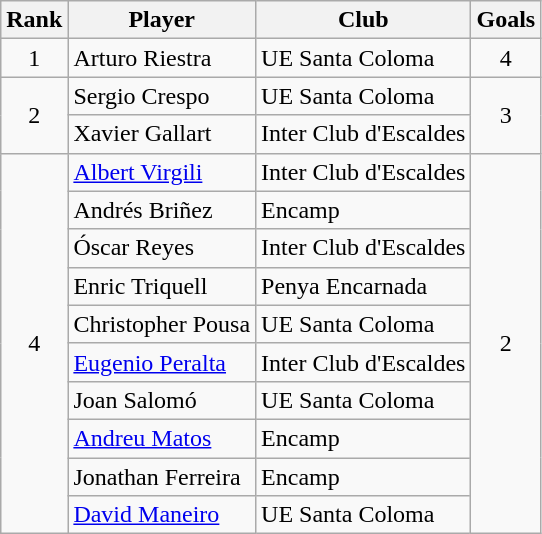<table class="wikitable" style="text-align:center">
<tr>
<th>Rank</th>
<th>Player</th>
<th>Club</th>
<th>Goals</th>
</tr>
<tr>
<td>1</td>
<td align="left"> Arturo Riestra</td>
<td align="left">UE Santa Coloma</td>
<td>4</td>
</tr>
<tr>
<td rowspan=2>2</td>
<td align="left"> Sergio Crespo</td>
<td align="left">UE Santa Coloma</td>
<td rowspan=2>3</td>
</tr>
<tr>
<td align="left"> Xavier Gallart</td>
<td align="left">Inter Club d'Escaldes</td>
</tr>
<tr>
<td rowspan=10>4</td>
<td align="left"> <a href='#'>Albert Virgili</a></td>
<td align="left">Inter Club d'Escaldes</td>
<td rowspan=10>2</td>
</tr>
<tr>
<td align="left"> Andrés Briñez</td>
<td align="left">Encamp</td>
</tr>
<tr>
<td align="left"> Óscar Reyes</td>
<td align="left">Inter Club d'Escaldes</td>
</tr>
<tr>
<td align="left"> Enric Triquell</td>
<td align="left">Penya Encarnada</td>
</tr>
<tr>
<td align="left"> Christopher Pousa</td>
<td align="left">UE Santa Coloma</td>
</tr>
<tr>
<td align="left"> <a href='#'>Eugenio Peralta</a></td>
<td align="left">Inter Club d'Escaldes</td>
</tr>
<tr>
<td align="left"> Joan Salomó</td>
<td align="left">UE Santa Coloma</td>
</tr>
<tr>
<td align="left"> <a href='#'>Andreu Matos</a></td>
<td align="left">Encamp</td>
</tr>
<tr>
<td align="left"> Jonathan Ferreira</td>
<td align="left">Encamp</td>
</tr>
<tr>
<td align="left"> <a href='#'>David Maneiro</a></td>
<td align="left">UE Santa Coloma</td>
</tr>
</table>
